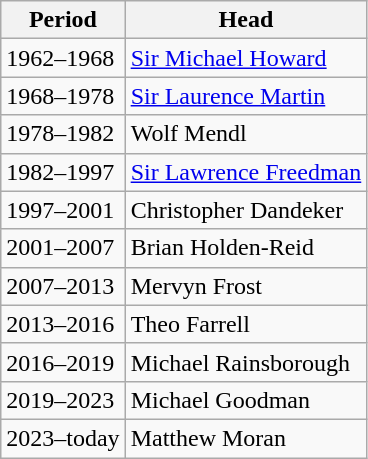<table class="wikitable floatright">
<tr>
<th>Period</th>
<th>Head</th>
</tr>
<tr>
<td>1962–1968</td>
<td><a href='#'>Sir Michael Howard</a></td>
</tr>
<tr>
<td>1968–1978</td>
<td><a href='#'>Sir Laurence Martin</a></td>
</tr>
<tr>
<td>1978–1982</td>
<td>Wolf Mendl</td>
</tr>
<tr>
<td>1982–1997</td>
<td><a href='#'>Sir Lawrence Freedman</a></td>
</tr>
<tr>
<td>1997–2001</td>
<td>Christopher Dandeker</td>
</tr>
<tr>
<td>2001–2007</td>
<td>Brian Holden-Reid</td>
</tr>
<tr>
<td>2007–2013</td>
<td>Mervyn Frost</td>
</tr>
<tr>
<td>2013–2016</td>
<td>Theo Farrell</td>
</tr>
<tr>
<td>2016–2019</td>
<td>Michael Rainsborough</td>
</tr>
<tr>
<td>2019–2023</td>
<td>Michael Goodman</td>
</tr>
<tr>
<td>2023–today</td>
<td>Matthew Moran</td>
</tr>
</table>
